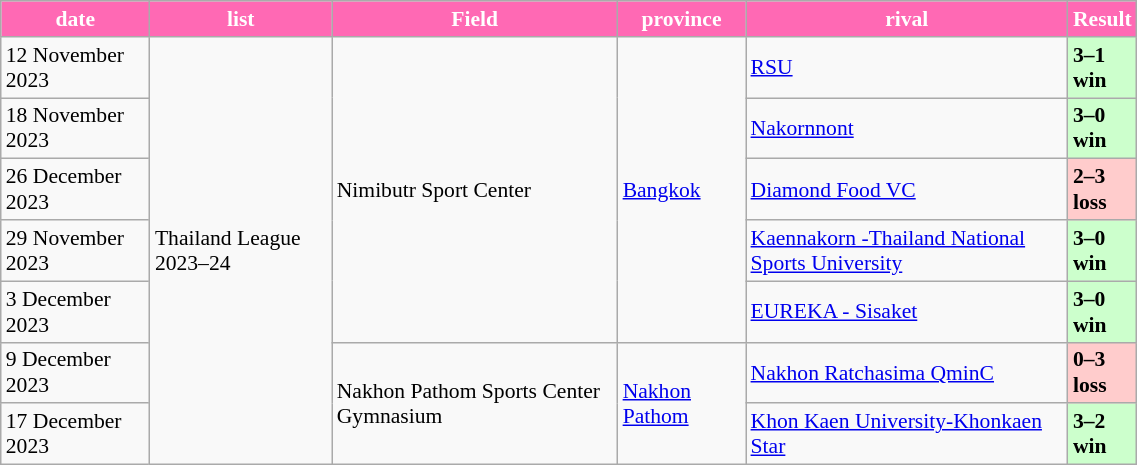<table class="wikitable" style="font-size:90%; width:60%;">
<tr>
<th style="color:#FFFFFF; background:#FF69B4;">date</th>
<th style="color:#FFFFFF; background:#FF69B4;">list</th>
<th style="color:#FFFFFF; background:#FF69B4;">Field</th>
<th style="color:#FFFFFF; background:#FF69B4;">province</th>
<th style="color:#FFFFFF; background:#FF69B4;">rival</th>
<th style="color:#FFFFFF; background:#FF69B4;">Result</th>
</tr>
<tr>
<td>12 November 2023</td>
<td rowspan="7">Thailand League 2023–24</td>
<td rowspan="5"> Nimibutr Sport Center</td>
<td rowspan="5"><a href='#'>Bangkok</a></td>
<td><a href='#'>RSU</a></td>
<td bgcolor="#ccffcc" width="10px"><strong>3–1 win</strong></td>
</tr>
<tr>
<td>18 November 2023</td>
<td><a href='#'>Nakornnont</a></td>
<td bgcolor="#ccffcc" width="10px"><strong>3–0 win</strong></td>
</tr>
<tr>
<td>26 December 2023</td>
<td><a href='#'>Diamond Food VC</a></td>
<td width="10px" bgcolor="#ffcccc"><strong>2–3 loss</strong></td>
</tr>
<tr>
<td>29 November 2023</td>
<td><a href='#'>Kaennakorn -Thailand National Sports University</a></td>
<td bgcolor="#ccffcc" width="10px"><strong>3–0 win</strong></td>
</tr>
<tr>
<td>3 December 2023</td>
<td><a href='#'>EUREKA - Sisaket</a></td>
<td bgcolor="#ccffcc" width="10px"><strong>3–0 win</strong></td>
</tr>
<tr>
<td>9 December 2023</td>
<td rowspan="2"> Nakhon Pathom Sports Center Gymnasium</td>
<td rowspan="2"><a href='#'>Nakhon Pathom</a></td>
<td><a href='#'>Nakhon Ratchasima QminC</a></td>
<td width="10px" bgcolor="#ffcccc"><strong>0–3 loss</strong></td>
</tr>
<tr>
<td>17 December 2023</td>
<td><a href='#'>Khon Kaen University-Khonkaen Star</a></td>
<td bgcolor="#ccffcc" width="10px"><strong>3–2 win</strong></td>
</tr>
</table>
